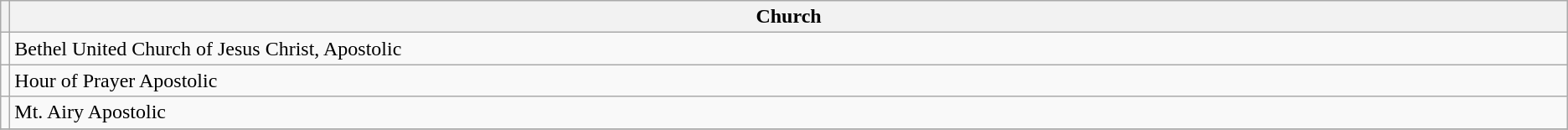<table class="wikitable">
<tr>
<th width="0%"></th>
<th width="100%">Church</th>
</tr>
<tr>
<td></td>
<td>Bethel United Church of Jesus Christ, Apostolic</td>
</tr>
<tr>
<td></td>
<td>Hour of Prayer Apostolic</td>
</tr>
<tr>
<td></td>
<td>Mt. Airy Apostolic</td>
</tr>
<tr>
</tr>
</table>
